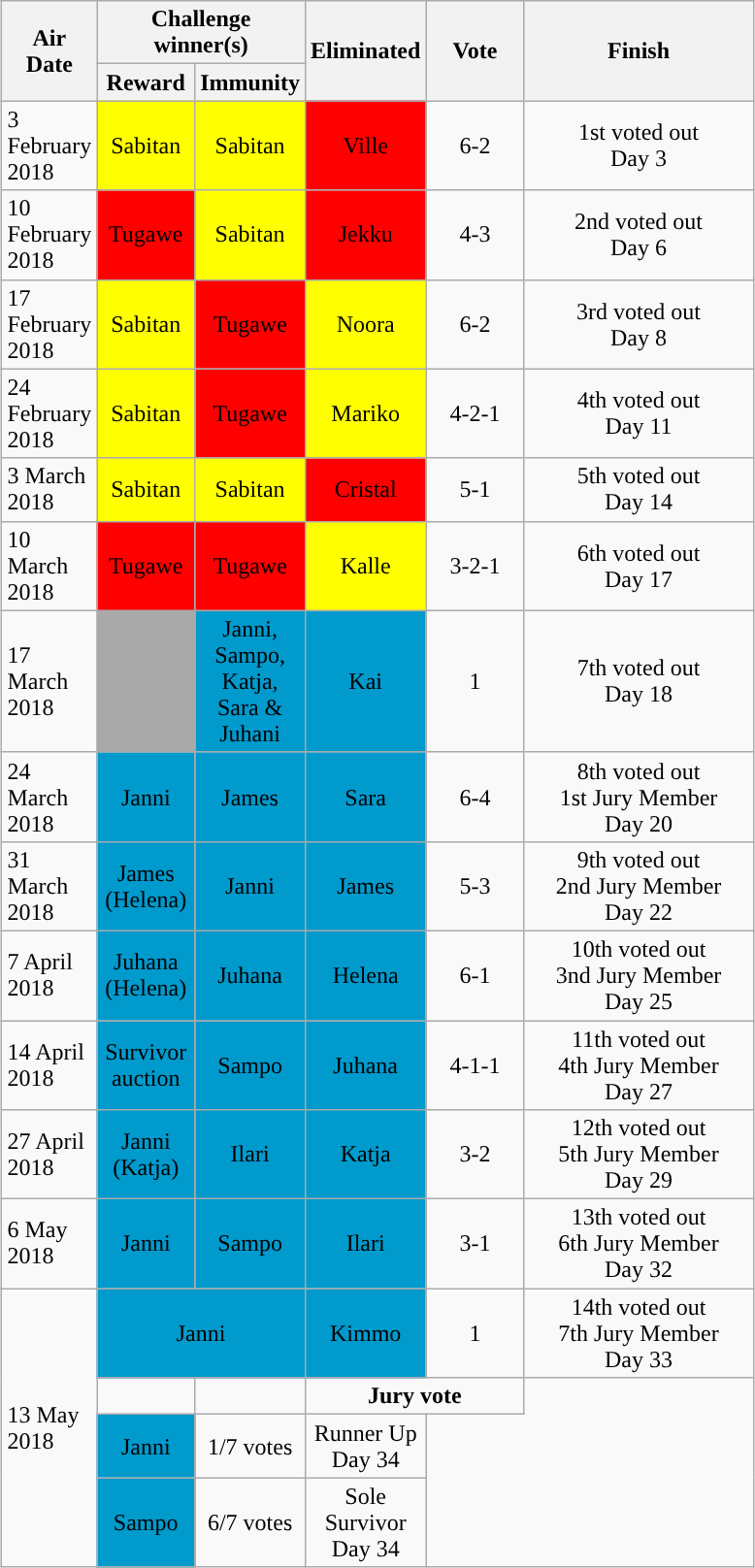<table class="wikitable" style="margin:auto; text-align:center">
<tr>
<th rowspan=2 width="30">Air Date</th>
<th colspan=2>Challenge winner(s)</th>
<th rowspan=2 width="60">Eliminated</th>
<th rowspan=2 width="60">Vote</th>
<th rowspan=2 width="150">Finish</th>
</tr>
<tr>
<th width="60">Reward</th>
<th width="60">Immunity</th>
</tr>
<tr>
<td align="left">3 February 2018</td>
<td bgcolor="yellow">Sabitan</td>
<td bgcolor="yellow">Sabitan</td>
<td bgcolor="red">Ville</td>
<td>6-2</td>
<td>1st voted out<br>Day 3</td>
</tr>
<tr>
<td align="left">10 February 2018</td>
<td bgcolor="red">Tugawe</td>
<td bgcolor="yellow">Sabitan</td>
<td bgcolor="red">Jekku</td>
<td>4-3</td>
<td>2nd voted out<br>Day 6</td>
</tr>
<tr>
<td align="left">17 February 2018</td>
<td bgcolor="yellow">Sabitan</td>
<td bgcolor="red">Tugawe</td>
<td bgcolor="yellow">Noora</td>
<td>6-2</td>
<td>3rd voted out<br>Day 8</td>
</tr>
<tr>
<td align="left">24 February 2018</td>
<td bgcolor="yellow">Sabitan</td>
<td bgcolor="red">Tugawe</td>
<td bgcolor="yellow">Mariko</td>
<td>4-2-1</td>
<td>4th voted out<br>Day 11</td>
</tr>
<tr>
<td align="left">3 March 2018</td>
<td bgcolor="yellow">Sabitan</td>
<td bgcolor="yellow">Sabitan</td>
<td bgcolor="red">Cristal</td>
<td>5-1</td>
<td>5th voted out<br>Day 14</td>
</tr>
<tr>
<td align="left">10 March 2018</td>
<td bgcolor="red">Tugawe</td>
<td bgcolor="red">Tugawe</td>
<td bgcolor="yellow">Kalle</td>
<td>3-2-1</td>
<td>6th voted out<br>Day 17</td>
</tr>
<tr>
<td align="left">17 March 2018</td>
<td bgcolor="darkgrey"></td>
<td bgcolor="009ACD">Janni, Sampo, Katja, Sara & Juhani</td>
<td bgcolor="009ACD">Kai</td>
<td>1</td>
<td>7th voted out<br>Day 18</td>
</tr>
<tr>
<td align="left">24 March 2018</td>
<td bgcolor="009ACD">Janni</td>
<td bgcolor="009ACD">James</td>
<td bgcolor="009ACD">Sara</td>
<td>6-4</td>
<td>8th voted out<br>1st Jury Member<br>Day 20</td>
</tr>
<tr>
<td align="left">31 March 2018</td>
<td bgcolor="009ACD">James (Helena)</td>
<td bgcolor="009ACD">Janni</td>
<td bgcolor="009ACD">James</td>
<td>5-3</td>
<td>9th voted out<br>2nd Jury Member<br>Day 22</td>
</tr>
<tr>
<td align="left">7 April 2018</td>
<td bgcolor="009ACD">Juhana (Helena)</td>
<td bgcolor="009ACD">Juhana</td>
<td bgcolor="009ACD">Helena</td>
<td>6-1</td>
<td>10th voted out<br>3nd Jury Member<br>Day 25</td>
</tr>
<tr>
<td align="left">14 April 2018</td>
<td bgcolor="009ACD">Survivor auction</td>
<td bgcolor="009ACD">Sampo</td>
<td bgcolor="009ACD">Juhana</td>
<td>4-1-1</td>
<td>11th voted out<br>4th Jury Member<br>Day 27</td>
</tr>
<tr>
<td align="left">27 April 2018</td>
<td bgcolor="009ACD">Janni (Katja)</td>
<td bgcolor="009ACD">Ilari</td>
<td bgcolor="009ACD">Katja</td>
<td>3-2</td>
<td>12th voted out<br>5th Jury Member<br>Day 29</td>
</tr>
<tr>
<td align="left">6 May 2018</td>
<td bgcolor="009ACD">Janni</td>
<td bgcolor="009ACD">Sampo</td>
<td bgcolor="009ACD">Ilari</td>
<td>3-1</td>
<td>13th voted out<br>6th Jury Member<br>Day 32</td>
</tr>
<tr>
<td rowspan="4" align="left">13 May 2018</td>
<td colspan="2" rowspan="1" bgcolor="009ACD">Janni</td>
<td rowspan="1" bgcolor="009ACD">Kimmo</td>
<td rowspan="1">1</td>
<td rowspan="1">14th voted out<br>7th Jury Member<br>Day 33</td>
</tr>
<tr>
<td></td>
<td></td>
<td colspan=2><strong>Jury vote</strong></td>
</tr>
<tr>
<td bgcolor="009ACD">Janni</td>
<td>1/7 votes</td>
<td>Runner Up<br>Day 34</td>
</tr>
<tr>
<td bgcolor="009ACD">Sampo</td>
<td>6/7 votes</td>
<td>Sole Survivor<br>Day 34</td>
</tr>
</table>
